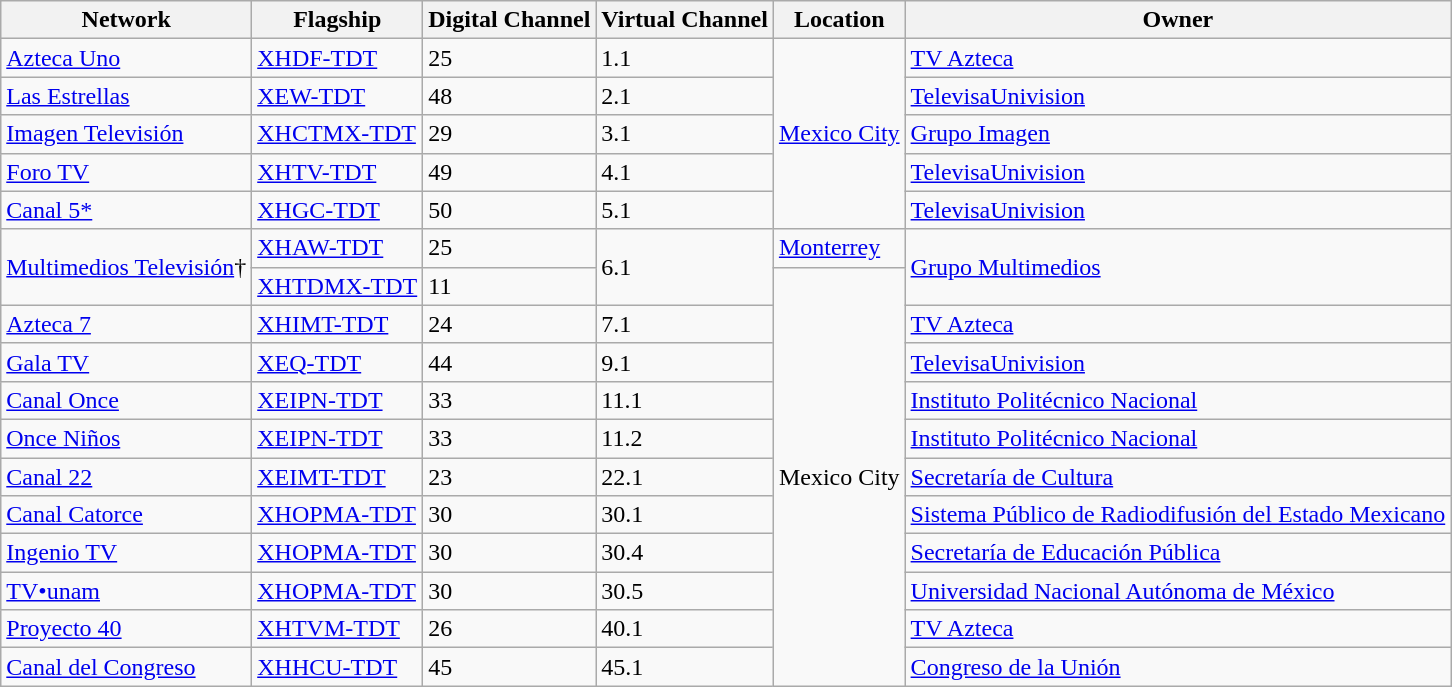<table class="wikitable">
<tr>
<th>Network</th>
<th>Flagship</th>
<th>Digital Channel</th>
<th>Virtual Channel</th>
<th>Location</th>
<th>Owner</th>
</tr>
<tr>
<td><a href='#'>Azteca Uno</a></td>
<td><a href='#'>XHDF-TDT</a></td>
<td>25</td>
<td>1.1</td>
<td rowspan=5><a href='#'>Mexico City</a></td>
<td><a href='#'>TV Azteca</a></td>
</tr>
<tr>
<td><a href='#'>Las Estrellas</a></td>
<td><a href='#'>XEW-TDT</a></td>
<td>48</td>
<td>2.1</td>
<td><a href='#'>TelevisaUnivision</a></td>
</tr>
<tr>
<td><a href='#'>Imagen Televisión</a></td>
<td><a href='#'>XHCTMX-TDT</a></td>
<td>29</td>
<td>3.1</td>
<td><a href='#'>Grupo Imagen</a></td>
</tr>
<tr>
<td><a href='#'>Foro TV</a></td>
<td><a href='#'>XHTV-TDT</a></td>
<td>49</td>
<td>4.1</td>
<td><a href='#'>TelevisaUnivision</a></td>
</tr>
<tr>
<td><a href='#'>Canal 5*</a></td>
<td><a href='#'>XHGC-TDT</a></td>
<td>50</td>
<td>5.1</td>
<td><a href='#'>TelevisaUnivision</a></td>
</tr>
<tr>
<td rowspan=2><a href='#'>Multimedios Televisión</a>†</td>
<td><a href='#'>XHAW-TDT</a></td>
<td>25</td>
<td rowspan=2>6.1</td>
<td><a href='#'>Monterrey</a></td>
<td rowspan=2><a href='#'>Grupo Multimedios</a></td>
</tr>
<tr>
<td><a href='#'>XHTDMX-TDT</a></td>
<td>11</td>
<td rowspan=12>Mexico City</td>
</tr>
<tr>
<td><a href='#'>Azteca 7</a></td>
<td><a href='#'>XHIMT-TDT</a></td>
<td>24</td>
<td>7.1</td>
<td><a href='#'>TV Azteca</a></td>
</tr>
<tr>
<td><a href='#'>Gala TV</a></td>
<td><a href='#'>XEQ-TDT</a></td>
<td>44</td>
<td>9.1</td>
<td><a href='#'>TelevisaUnivision</a></td>
</tr>
<tr>
<td><a href='#'>Canal Once</a></td>
<td><a href='#'>XEIPN-TDT</a></td>
<td>33</td>
<td>11.1</td>
<td><a href='#'>Instituto Politécnico Nacional</a></td>
</tr>
<tr>
<td><a href='#'>Once Niños</a></td>
<td><a href='#'>XEIPN-TDT</a></td>
<td>33</td>
<td>11.2</td>
<td><a href='#'>Instituto Politécnico Nacional</a></td>
</tr>
<tr>
<td><a href='#'>Canal 22</a></td>
<td><a href='#'>XEIMT-TDT</a></td>
<td>23</td>
<td>22.1</td>
<td><a href='#'>Secretaría de Cultura</a></td>
</tr>
<tr>
<td><a href='#'>Canal Catorce</a></td>
<td><a href='#'>XHOPMA-TDT</a></td>
<td>30</td>
<td>30.1</td>
<td><a href='#'>Sistema Público de Radiodifusión del Estado Mexicano</a></td>
</tr>
<tr>
<td><a href='#'>Ingenio TV</a></td>
<td><a href='#'>XHOPMA-TDT</a></td>
<td>30</td>
<td>30.4</td>
<td><a href='#'>Secretaría de Educación Pública</a></td>
</tr>
<tr>
<td><a href='#'>TV•unam</a></td>
<td><a href='#'>XHOPMA-TDT</a></td>
<td>30</td>
<td>30.5</td>
<td><a href='#'>Universidad Nacional Autónoma de México</a></td>
</tr>
<tr>
<td><a href='#'>Proyecto 40</a></td>
<td><a href='#'>XHTVM-TDT</a></td>
<td>26</td>
<td>40.1</td>
<td><a href='#'>TV Azteca</a></td>
</tr>
<tr>
<td><a href='#'>Canal del Congreso</a></td>
<td><a href='#'>XHHCU-TDT</a></td>
<td>45</td>
<td>45.1</td>
<td><a href='#'>Congreso de la Unión</a></td>
</tr>
</table>
